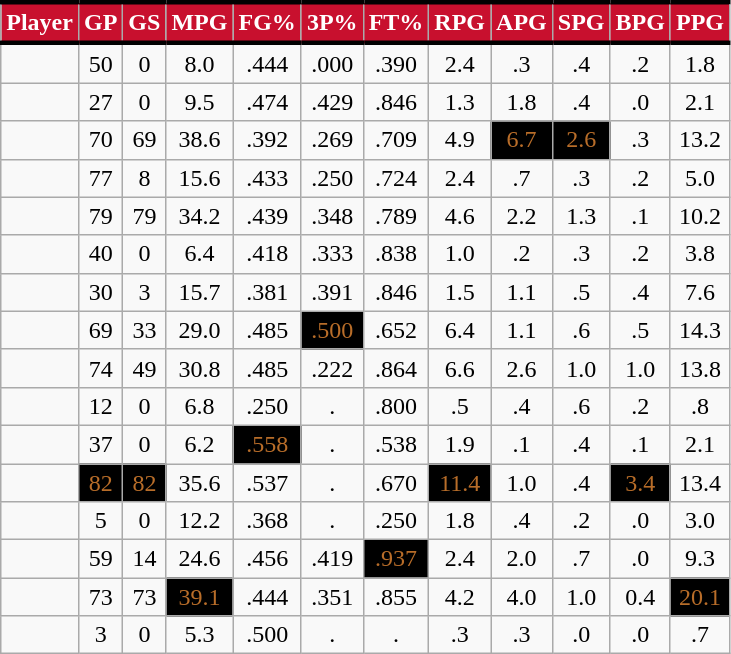<table class="wikitable sortable" style="text-align:right;">
<tr>
<th style="background:#C8102E; color:#FFFFFF; border-top:#010101 3px solid; border-bottom:#010101 3px solid;">Player</th>
<th style="background:#C8102E; color:#FFFFFF; border-top:#010101 3px solid; border-bottom:#010101 3px solid;">GP</th>
<th style="background:#C8102E; color:#FFFFFF; border-top:#010101 3px solid; border-bottom:#010101 3px solid;">GS</th>
<th style="background:#C8102E; color:#FFFFFF; border-top:#010101 3px solid; border-bottom:#010101 3px solid;">MPG</th>
<th style="background:#C8102E; color:#FFFFFF; border-top:#010101 3px solid; border-bottom:#010101 3px solid;">FG%</th>
<th style="background:#C8102E; color:#FFFFFF; border-top:#010101 3px solid; border-bottom:#010101 3px solid;">3P%</th>
<th style="background:#C8102E; color:#FFFFFF; border-top:#010101 3px solid; border-bottom:#010101 3px solid;">FT%</th>
<th style="background:#C8102E; color:#FFFFFF; border-top:#010101 3px solid; border-bottom:#010101 3px solid;">RPG</th>
<th style="background:#C8102E; color:#FFFFFF; border-top:#010101 3px solid; border-bottom:#010101 3px solid;">APG</th>
<th style="background:#C8102E; color:#FFFFFF; border-top:#010101 3px solid; border-bottom:#010101 3px solid;">SPG</th>
<th style="background:#C8102E; color:#FFFFFF; border-top:#010101 3px solid; border-bottom:#010101 3px solid;">BPG</th>
<th style="background:#C8102E; color:#FFFFFF; border-top:#010101 3px solid; border-bottom:#010101 3px solid;">PPG</th>
</tr>
<tr align="center" bgcolor="">
<td></td>
<td>50</td>
<td>0</td>
<td>8.0</td>
<td>.444</td>
<td>.000</td>
<td>.390</td>
<td>2.4</td>
<td>.3</td>
<td>.4</td>
<td>.2</td>
<td>1.8</td>
</tr>
<tr align="center" bgcolor="">
<td></td>
<td>27</td>
<td>0</td>
<td>9.5</td>
<td>.474</td>
<td>.429</td>
<td>.846</td>
<td>1.3</td>
<td>1.8</td>
<td>.4</td>
<td>.0</td>
<td>2.1</td>
</tr>
<tr align="center" bgcolor="">
<td><strong></strong></td>
<td>70</td>
<td>69</td>
<td>38.6</td>
<td>.392</td>
<td>.269</td>
<td>.709</td>
<td>4.9</td>
<td style="background:#000000;color:#B86D29;">6.7</td>
<td style="background:#000000;color:#B86D29;">2.6</td>
<td>.3</td>
<td>13.2</td>
</tr>
<tr align="center" bgcolor="">
<td></td>
<td>77</td>
<td>8</td>
<td>15.6</td>
<td>.433</td>
<td>.250</td>
<td>.724</td>
<td>2.4</td>
<td>.7</td>
<td>.3</td>
<td>.2</td>
<td>5.0</td>
</tr>
<tr align="center" bgcolor="">
<td><strong></strong></td>
<td>79</td>
<td>79</td>
<td>34.2</td>
<td>.439</td>
<td>.348</td>
<td>.789</td>
<td>4.6</td>
<td>2.2</td>
<td>1.3</td>
<td>.1</td>
<td>10.2</td>
</tr>
<tr align="center" bgcolor="">
<td></td>
<td>40</td>
<td>0</td>
<td>6.4</td>
<td>.418</td>
<td>.333</td>
<td>.838</td>
<td>1.0</td>
<td>.2</td>
<td>.3</td>
<td>.2</td>
<td>3.8</td>
</tr>
<tr align="center" bgcolor="">
<td></td>
<td>30</td>
<td>3</td>
<td>15.7</td>
<td>.381</td>
<td>.391</td>
<td>.846</td>
<td>1.5</td>
<td>1.1</td>
<td>.5</td>
<td>.4</td>
<td>7.6</td>
</tr>
<tr align="center" bgcolor="">
<td><strong></strong></td>
<td>69</td>
<td>33</td>
<td>29.0</td>
<td>.485</td>
<td style="background:#000000;color:#B86D29;">.500</td>
<td>.652</td>
<td>6.4</td>
<td>1.1</td>
<td>.6</td>
<td>.5</td>
<td>14.3</td>
</tr>
<tr align="center" bgcolor="">
<td></td>
<td>74</td>
<td>49</td>
<td>30.8</td>
<td>.485</td>
<td>.222</td>
<td>.864</td>
<td>6.6</td>
<td>2.6</td>
<td>1.0</td>
<td>1.0</td>
<td>13.8</td>
</tr>
<tr align="center" bgcolor="">
<td></td>
<td>12</td>
<td>0</td>
<td>6.8</td>
<td>.250</td>
<td>.</td>
<td>.800</td>
<td>.5</td>
<td>.4</td>
<td>.6</td>
<td>.2</td>
<td>.8</td>
</tr>
<tr align="center" bgcolor="">
<td></td>
<td>37</td>
<td>0</td>
<td>6.2</td>
<td style="background:#000000;color:#B86D29;">.558</td>
<td>.</td>
<td>.538</td>
<td>1.9</td>
<td>.1</td>
<td>.4</td>
<td>.1</td>
<td>2.1</td>
</tr>
<tr align="center" bgcolor="">
<td><strong></strong></td>
<td style="background:#000000;color:#B86D29;">82</td>
<td style="background:#000000;color:#B86D29;">82</td>
<td>35.6</td>
<td>.537</td>
<td>.</td>
<td>.670</td>
<td style="background:#000000;color:#B86D29;">11.4</td>
<td>1.0</td>
<td>.4</td>
<td style="background:#000000;color:#B86D29;">3.4</td>
<td>13.4</td>
</tr>
<tr align="center" bgcolor="">
<td></td>
<td>5</td>
<td>0</td>
<td>12.2</td>
<td>.368</td>
<td>.</td>
<td>.250</td>
<td>1.8</td>
<td>.4</td>
<td>.2</td>
<td>.0</td>
<td>3.0</td>
</tr>
<tr align="center" bgcolor="">
<td></td>
<td>59</td>
<td>14</td>
<td>24.6</td>
<td>.456</td>
<td>.419</td>
<td style="background:#000000;color:#B86D29;">.937</td>
<td>2.4</td>
<td>2.0</td>
<td>.7</td>
<td>.0</td>
<td>9.3</td>
</tr>
<tr align="center" bgcolor="">
<td><strong></strong></td>
<td>73</td>
<td>73</td>
<td style="background:#000000;color:#B86D29;">39.1</td>
<td>.444</td>
<td>.351</td>
<td>.855</td>
<td>4.2</td>
<td>4.0</td>
<td>1.0</td>
<td>0.4</td>
<td style="background:#000000;color:#B86D29;">20.1</td>
</tr>
<tr align="center" bgcolor="">
<td></td>
<td>3</td>
<td>0</td>
<td>5.3</td>
<td>.500</td>
<td>.</td>
<td>.</td>
<td>.3</td>
<td>.3</td>
<td>.0</td>
<td>.0</td>
<td>.7</td>
</tr>
</table>
